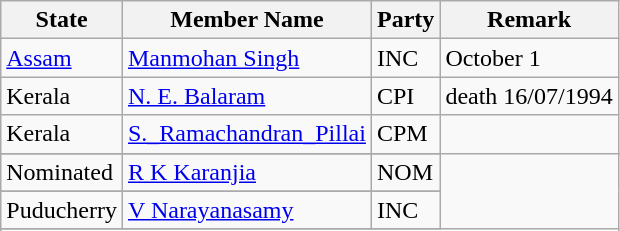<table class="wikitable sortable">
<tr>
<th>State</th>
<th>Member Name</th>
<th>Party</th>
<th>Remark</th>
</tr>
<tr>
<td><a href='#'>Assam</a></td>
<td><a href='#'>Manmohan Singh</a></td>
<td>INC</td>
<td>October 1</td>
</tr>
<tr>
<td>Kerala</td>
<td><a href='#'>N. E. Balaram</a></td>
<td>CPI</td>
<td>death 16/07/1994</td>
</tr>
<tr>
<td>Kerala</td>
<td><a href='#'>S._Ramachandran_Pillai</a></td>
<td>CPM</td>
<td></td>
</tr>
<tr>
</tr>
<tr>
<td>Nominated</td>
<td><a href='#'>R K Karanjia</a></td>
<td>NOM</td>
</tr>
<tr>
</tr>
<tr>
<td>Puducherry</td>
<td><a href='#'>V Narayanasamy</a></td>
<td>INC</td>
</tr>
<tr>
</tr>
<tr>
</tr>
</table>
